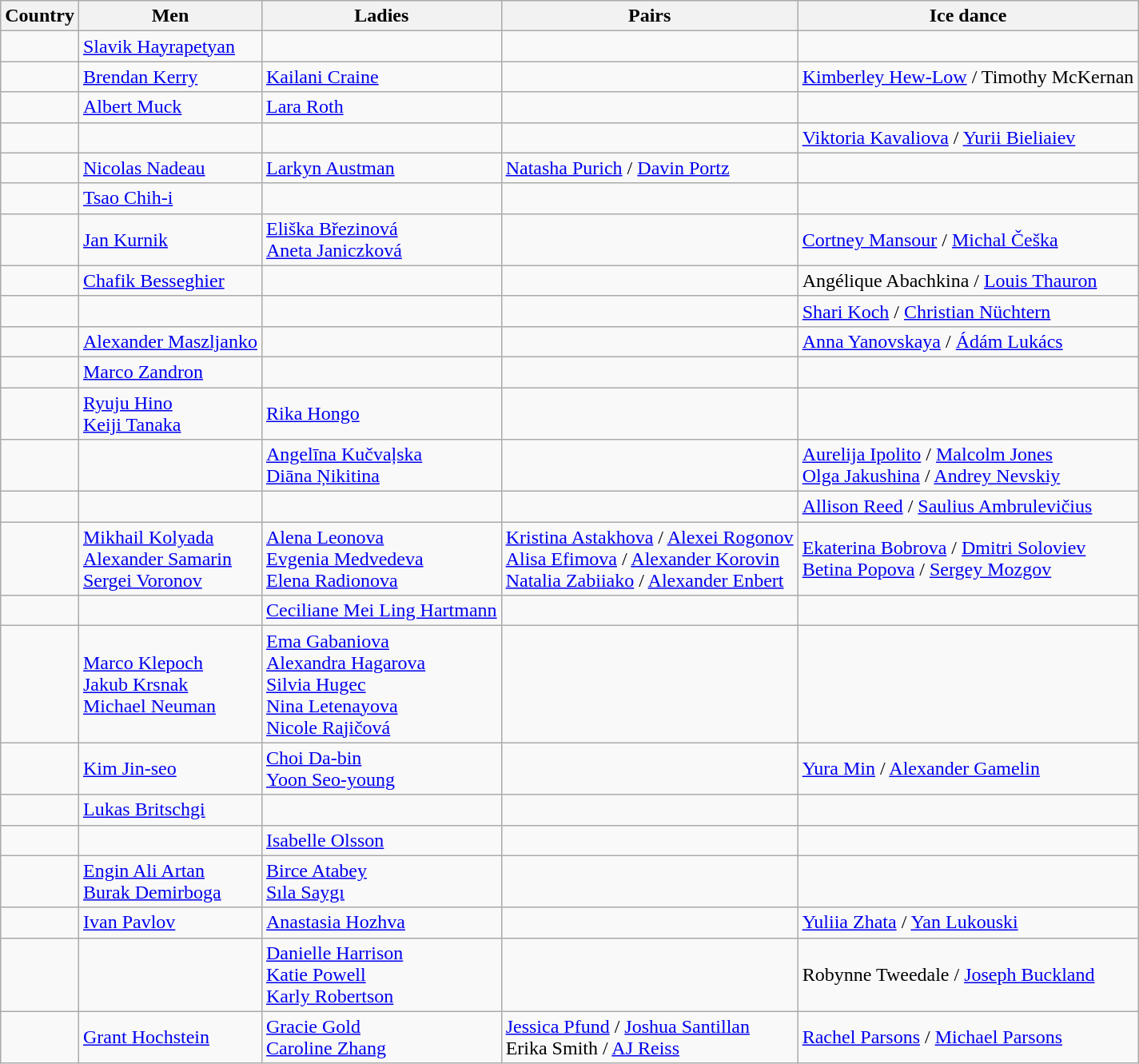<table class="wikitable">
<tr>
<th>Country</th>
<th>Men</th>
<th>Ladies</th>
<th>Pairs</th>
<th>Ice dance</th>
</tr>
<tr>
<td></td>
<td><a href='#'>Slavik Hayrapetyan</a></td>
<td></td>
<td></td>
<td></td>
</tr>
<tr>
<td></td>
<td><a href='#'>Brendan Kerry</a></td>
<td><a href='#'>Kailani Craine</a></td>
<td></td>
<td><a href='#'>Kimberley Hew-Low</a> / Timothy McKernan</td>
</tr>
<tr>
<td></td>
<td><a href='#'>Albert Muck</a></td>
<td><a href='#'>Lara Roth</a></td>
<td></td>
<td></td>
</tr>
<tr>
<td></td>
<td></td>
<td></td>
<td></td>
<td><a href='#'>Viktoria Kavaliova</a> / <a href='#'>Yurii Bieliaiev</a></td>
</tr>
<tr>
<td></td>
<td><a href='#'>Nicolas Nadeau</a></td>
<td><a href='#'>Larkyn Austman</a></td>
<td><a href='#'>Natasha Purich</a> / <a href='#'>Davin Portz</a></td>
<td></td>
</tr>
<tr>
<td></td>
<td><a href='#'>Tsao Chih-i</a></td>
<td></td>
<td></td>
<td></td>
</tr>
<tr>
<td></td>
<td><a href='#'>Jan Kurnik</a></td>
<td><a href='#'>Eliška Březinová</a> <br> <a href='#'>Aneta Janiczková</a></td>
<td></td>
<td><a href='#'>Cortney Mansour</a> / <a href='#'>Michal Češka</a></td>
</tr>
<tr>
<td></td>
<td><a href='#'>Chafik Besseghier</a></td>
<td></td>
<td></td>
<td>Angélique Abachkina / <a href='#'>Louis Thauron</a></td>
</tr>
<tr>
<td></td>
<td></td>
<td></td>
<td></td>
<td><a href='#'>Shari Koch</a> / <a href='#'>Christian Nüchtern</a></td>
</tr>
<tr>
<td></td>
<td><a href='#'>Alexander Maszljanko</a></td>
<td></td>
<td></td>
<td><a href='#'>Anna Yanovskaya</a> / <a href='#'>Ádám Lukács</a></td>
</tr>
<tr>
<td></td>
<td><a href='#'>Marco Zandron</a></td>
<td></td>
<td></td>
<td></td>
</tr>
<tr>
<td></td>
<td><a href='#'>Ryuju Hino</a> <br> <a href='#'>Keiji Tanaka</a></td>
<td><a href='#'>Rika Hongo</a></td>
<td></td>
<td></td>
</tr>
<tr>
<td></td>
<td></td>
<td><a href='#'>Angelīna Kučvaļska</a> <br> <a href='#'>Diāna Ņikitina</a></td>
<td></td>
<td><a href='#'>Aurelija Ipolito</a> / <a href='#'>Malcolm Jones</a> <br> <a href='#'>Olga Jakushina</a> / <a href='#'>Andrey Nevskiy</a></td>
</tr>
<tr>
<td></td>
<td></td>
<td></td>
<td></td>
<td><a href='#'>Allison Reed</a> / <a href='#'>Saulius Ambrulevičius</a></td>
</tr>
<tr>
<td></td>
<td><a href='#'>Mikhail Kolyada</a> <br> <a href='#'>Alexander Samarin</a> <br> <a href='#'>Sergei Voronov</a></td>
<td><a href='#'>Alena Leonova</a> <br> <a href='#'>Evgenia Medvedeva</a> <br> <a href='#'>Elena Radionova</a></td>
<td><a href='#'>Kristina Astakhova</a> / <a href='#'>Alexei Rogonov</a> <br> <a href='#'>Alisa Efimova</a> / <a href='#'>Alexander Korovin</a> <br> <a href='#'>Natalia Zabiiako</a> / <a href='#'>Alexander Enbert</a></td>
<td><a href='#'>Ekaterina Bobrova</a> / <a href='#'>Dmitri Soloviev</a> <br> <a href='#'>Betina Popova</a> / <a href='#'>Sergey Mozgov</a></td>
</tr>
<tr>
<td></td>
<td></td>
<td><a href='#'>Ceciliane Mei Ling Hartmann</a></td>
<td></td>
<td></td>
</tr>
<tr>
<td></td>
<td><a href='#'>Marco Klepoch</a> <br> <a href='#'>Jakub Krsnak</a> <br> <a href='#'>Michael Neuman</a></td>
<td><a href='#'>Ema Gabaniova</a> <br> <a href='#'>Alexandra Hagarova</a> <br> <a href='#'>Silvia Hugec</a> <br> <a href='#'>Nina Letenayova</a> <br> <a href='#'>Nicole Rajičová</a></td>
<td></td>
<td></td>
</tr>
<tr>
<td></td>
<td><a href='#'>Kim Jin-seo</a></td>
<td><a href='#'>Choi Da-bin</a> <br> <a href='#'>Yoon Seo-young</a></td>
<td></td>
<td><a href='#'>Yura Min</a> / <a href='#'>Alexander Gamelin</a></td>
</tr>
<tr>
<td></td>
<td><a href='#'>Lukas Britschgi</a></td>
<td></td>
<td></td>
<td></td>
</tr>
<tr>
<td></td>
<td></td>
<td><a href='#'>Isabelle Olsson</a></td>
<td></td>
<td></td>
</tr>
<tr>
<td></td>
<td><a href='#'>Engin Ali Artan</a> <br> <a href='#'>Burak Demirboga</a></td>
<td><a href='#'>Birce Atabey</a> <br> <a href='#'>Sıla Saygı</a></td>
<td></td>
<td></td>
</tr>
<tr>
<td></td>
<td><a href='#'>Ivan Pavlov</a></td>
<td><a href='#'>Anastasia Hozhva</a></td>
<td></td>
<td><a href='#'>Yuliia Zhata</a> / <a href='#'>Yan Lukouski</a></td>
</tr>
<tr>
<td></td>
<td></td>
<td><a href='#'>Danielle Harrison</a> <br> <a href='#'>Katie Powell</a> <br> <a href='#'>Karly Robertson</a></td>
<td></td>
<td>Robynne Tweedale / <a href='#'>Joseph Buckland</a></td>
</tr>
<tr>
<td></td>
<td><a href='#'>Grant Hochstein</a></td>
<td><a href='#'>Gracie Gold</a> <br> <a href='#'>Caroline Zhang</a></td>
<td><a href='#'>Jessica Pfund</a> / <a href='#'>Joshua Santillan</a> <br> Erika Smith / <a href='#'>AJ Reiss</a></td>
<td><a href='#'>Rachel Parsons</a> / <a href='#'>Michael Parsons</a></td>
</tr>
</table>
